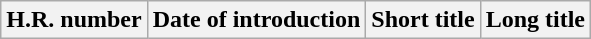<table class="wikitable">
<tr>
<th>H.R. number</th>
<th>Date of introduction</th>
<th>Short title</th>
<th>Long title</th>
</tr>
</table>
